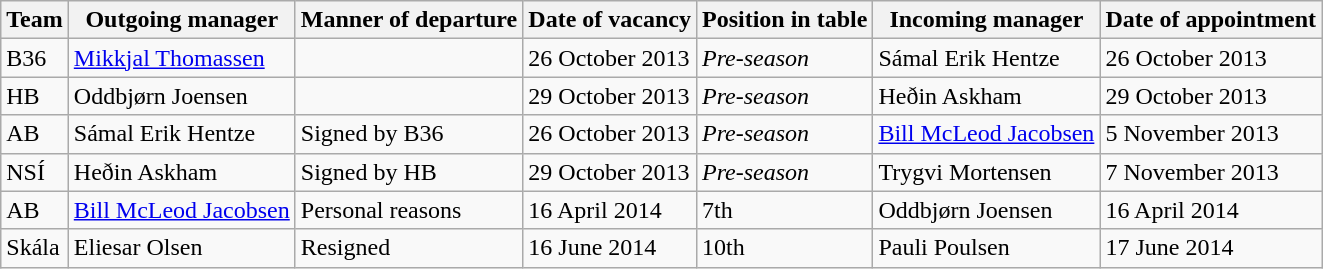<table class="wikitable" style="text-align: left;">
<tr>
<th>Team</th>
<th>Outgoing manager</th>
<th>Manner of departure</th>
<th>Date of vacancy</th>
<th>Position in table</th>
<th>Incoming manager</th>
<th>Date of appointment</th>
</tr>
<tr>
<td>B36</td>
<td> <a href='#'>Mikkjal Thomassen</a></td>
<td></td>
<td>26 October 2013</td>
<td><em>Pre-season</em></td>
<td> Sámal Erik Hentze</td>
<td>26 October 2013</td>
</tr>
<tr>
<td>HB</td>
<td> Oddbjørn Joensen</td>
<td></td>
<td>29 October 2013</td>
<td><em>Pre-season</em></td>
<td> Heðin Askham</td>
<td>29 October 2013</td>
</tr>
<tr>
<td>AB</td>
<td> Sámal Erik Hentze</td>
<td>Signed by B36</td>
<td>26 October 2013</td>
<td><em>Pre-season</em></td>
<td> <a href='#'>Bill McLeod Jacobsen</a></td>
<td>5 November 2013</td>
</tr>
<tr>
<td>NSÍ</td>
<td> Heðin Askham</td>
<td>Signed by HB</td>
<td>29 October 2013</td>
<td><em>Pre-season</em></td>
<td> Trygvi Mortensen</td>
<td>7 November 2013</td>
</tr>
<tr>
<td>AB</td>
<td> <a href='#'>Bill McLeod Jacobsen</a></td>
<td>Personal reasons</td>
<td>16 April 2014</td>
<td>7th</td>
<td> Oddbjørn Joensen</td>
<td>16 April 2014</td>
</tr>
<tr>
<td>Skála</td>
<td> Eliesar Olsen</td>
<td>Resigned</td>
<td>16 June 2014</td>
<td>10th</td>
<td> Pauli Poulsen</td>
<td>17 June 2014</td>
</tr>
</table>
